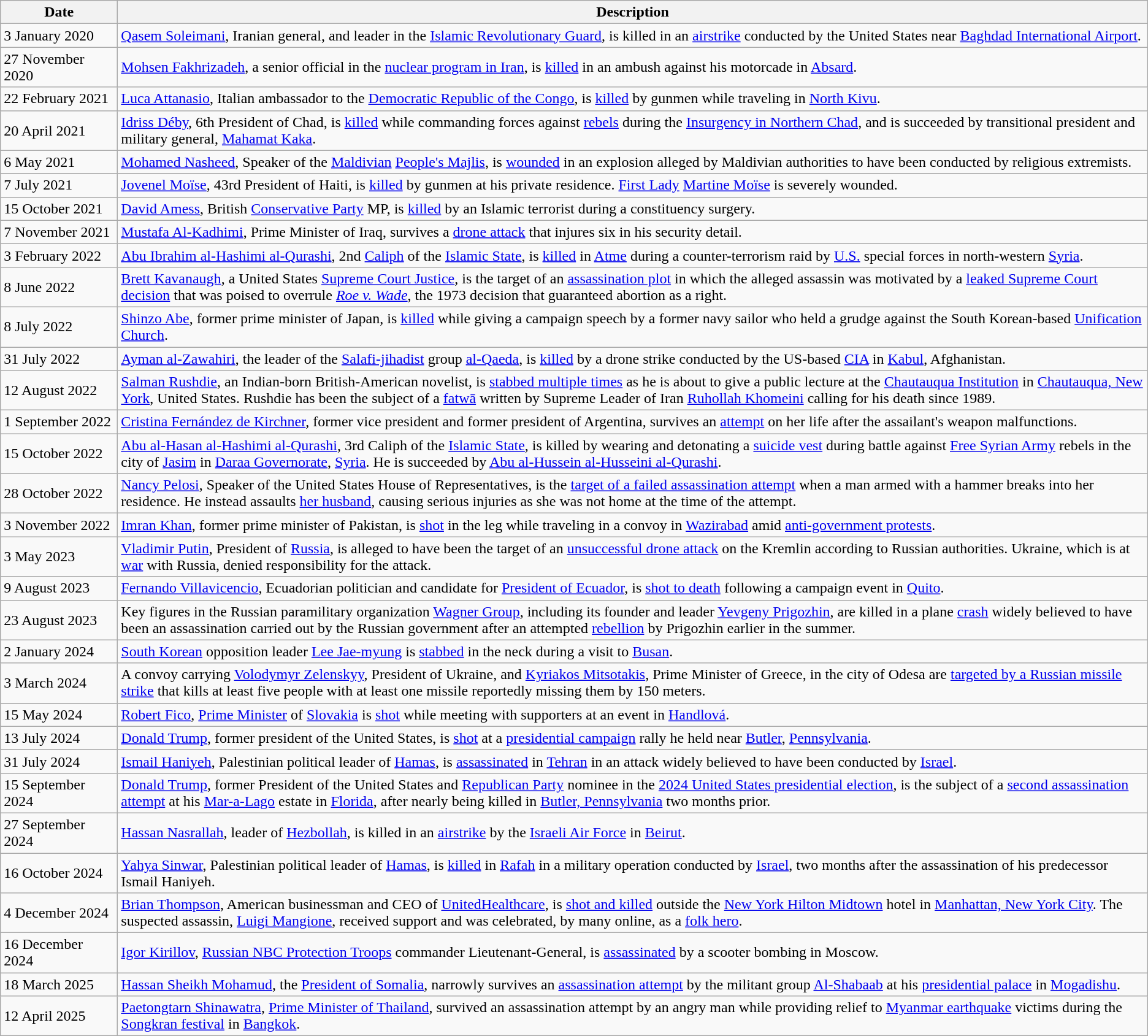<table class="wikitable mw-collapsible sortable">
<tr>
<th style="width:120px;">Date</th>
<th>Description</th>
</tr>
<tr>
<td>3 January 2020</td>
<td><a href='#'>Qasem Soleimani</a>, Iranian general, and leader in the <a href='#'>Islamic Revolutionary Guard</a>, is killed in an <a href='#'>airstrike</a> conducted by the United States near <a href='#'>Baghdad International Airport</a>.</td>
</tr>
<tr>
<td>27 November 2020</td>
<td><a href='#'>Mohsen Fakhrizadeh</a>, a senior official in the <a href='#'>nuclear program in Iran</a>, is <a href='#'>killed</a> in an ambush against his motorcade in <a href='#'>Absard</a>.</td>
</tr>
<tr>
<td>22 February 2021</td>
<td><a href='#'>Luca Attanasio</a>, Italian ambassador to the <a href='#'>Democratic Republic of the Congo</a>, is <a href='#'>killed</a> by gunmen while traveling in <a href='#'>North Kivu</a>.</td>
</tr>
<tr>
<td>20 April 2021</td>
<td><a href='#'>Idriss Déby</a>, 6th President of Chad, is <a href='#'>killed</a> while commanding forces against <a href='#'>rebels</a> during the <a href='#'>Insurgency in Northern Chad</a>, and is succeeded by transitional president and military general, <a href='#'>Mahamat Kaka</a>.</td>
</tr>
<tr>
<td>6 May 2021</td>
<td><a href='#'>Mohamed Nasheed</a>, Speaker of the <a href='#'>Maldivian</a> <a href='#'>People's Majlis</a>, is <a href='#'>wounded</a> in an explosion alleged by Maldivian authorities to have been conducted by religious extremists.</td>
</tr>
<tr>
<td>7 July 2021</td>
<td><a href='#'>Jovenel Moïse</a>, 43rd President of Haiti, is <a href='#'>killed</a> by gunmen at his private residence. <a href='#'>First Lady</a> <a href='#'>Martine Moïse</a> is severely wounded.</td>
</tr>
<tr>
<td>15 October 2021</td>
<td><a href='#'>David Amess</a>, British <a href='#'>Conservative Party</a> MP, is <a href='#'>killed</a> by an Islamic terrorist during a constituency surgery.</td>
</tr>
<tr>
<td>7 November 2021</td>
<td><a href='#'>Mustafa Al-Kadhimi</a>, Prime Minister of Iraq, survives a <a href='#'>drone attack</a> that injures six in his security detail.</td>
</tr>
<tr>
<td>3 February 2022</td>
<td><a href='#'>Abu Ibrahim al-Hashimi al-Qurashi</a>, 2nd <a href='#'>Caliph</a> of the <a href='#'>Islamic State</a>, is <a href='#'>killed</a> in <a href='#'>Atme</a> during a counter-terrorism raid by <a href='#'>U.S.</a> special forces in north-western <a href='#'>Syria</a>.</td>
</tr>
<tr>
<td>8 June 2022</td>
<td><a href='#'>Brett Kavanaugh</a>, a United States <a href='#'>Supreme Court Justice</a>, is the target of an <a href='#'>assassination plot</a> in which the alleged assassin was motivated by a <a href='#'>leaked Supreme Court decision</a> that was poised to overrule <em><a href='#'>Roe v. Wade</a></em>, the 1973 decision that guaranteed abortion as a right.</td>
</tr>
<tr>
<td>8 July 2022</td>
<td><a href='#'>Shinzo Abe</a>, former prime minister of Japan, is <a href='#'>killed</a> while giving a campaign speech by a former navy sailor who held a grudge against the South Korean-based <a href='#'>Unification Church</a>.</td>
</tr>
<tr>
<td>31 July 2022</td>
<td><a href='#'>Ayman al-Zawahiri</a>, the leader of the <a href='#'>Salafi-jihadist</a> group <a href='#'>al-Qaeda</a>, is <a href='#'>killed</a> by a drone strike conducted by the US-based <a href='#'>CIA</a> in <a href='#'>Kabul</a>, Afghanistan.</td>
</tr>
<tr>
<td>12 August 2022</td>
<td><a href='#'>Salman Rushdie</a>, an Indian-born British-American novelist, is <a href='#'>stabbed multiple times</a> as he is about to give a public lecture at the <a href='#'>Chautauqua Institution</a> in <a href='#'>Chautauqua, New York</a>, United States. Rushdie has been the subject of a <a href='#'>fatwā</a> written by Supreme Leader of Iran <a href='#'>Ruhollah Khomeini</a> calling for his death since 1989.</td>
</tr>
<tr>
<td>1 September 2022</td>
<td><a href='#'>Cristina Fernández de Kirchner</a>, former vice president and former president of Argentina, survives an <a href='#'>attempt</a> on her life after the assailant's weapon malfunctions.</td>
</tr>
<tr>
<td>15 October 2022</td>
<td><a href='#'>Abu al-Hasan al-Hashimi al-Qurashi</a>, 3rd Caliph of the <a href='#'>Islamic State</a>, is killed by wearing and detonating a <a href='#'>suicide vest</a> during battle against <a href='#'>Free Syrian Army</a> rebels in the city of <a href='#'>Jasim</a> in <a href='#'>Daraa Governorate</a>, <a href='#'>Syria</a>. He is succeeded by <a href='#'>Abu al-Hussein al-Husseini al-Qurashi</a>.</td>
</tr>
<tr>
<td>28 October 2022</td>
<td><a href='#'>Nancy Pelosi</a>, Speaker of the United States House of Representatives, is the <a href='#'>target of a failed assassination attempt</a> when a man armed with a hammer breaks into her residence. He instead assaults <a href='#'>her husband</a>, causing serious injuries as she was not home at the time of the attempt.</td>
</tr>
<tr>
<td>3 November 2022</td>
<td><a href='#'>Imran Khan</a>, former prime minister of Pakistan, is <a href='#'>shot</a> in the leg while traveling in a convoy in <a href='#'>Wazirabad</a> amid <a href='#'>anti-government protests</a>.</td>
</tr>
<tr>
<td>3 May 2023</td>
<td><a href='#'>Vladimir Putin</a>, President of <a href='#'>Russia</a>, is alleged to have been the target of an <a href='#'>unsuccessful drone attack</a> on the Kremlin according to Russian authorities. Ukraine, which is at <a href='#'>war</a> with Russia, denied responsibility for the attack.</td>
</tr>
<tr>
<td>9 August 2023</td>
<td><a href='#'>Fernando Villavicencio</a>, Ecuadorian politician and candidate for <a href='#'>President of Ecuador</a>, is <a href='#'>shot to death</a> following a campaign event in <a href='#'>Quito</a>.</td>
</tr>
<tr>
<td>23 August 2023</td>
<td>Key figures in the Russian paramilitary organization <a href='#'>Wagner Group</a>, including its founder and leader <a href='#'>Yevgeny Prigozhin</a>, are killed in a plane <a href='#'>crash</a> widely believed to have been an assassination carried out by the Russian government after an attempted <a href='#'>rebellion</a> by Prigozhin earlier in the summer.</td>
</tr>
<tr>
<td>2 January 2024</td>
<td><a href='#'>South Korean</a> opposition leader <a href='#'>Lee Jae-myung</a> is <a href='#'>stabbed</a> in the neck during a visit to <a href='#'>Busan</a>.</td>
</tr>
<tr>
<td>3 March 2024</td>
<td>A convoy carrying <a href='#'>Volodymyr Zelenskyy</a>, President of Ukraine, and <a href='#'>Kyriakos Mitsotakis</a>, Prime Minister of Greece, in the city of Odesa are <a href='#'>targeted by a Russian missile strike</a> that kills at least five people with at least one missile reportedly missing them by 150 meters.</td>
</tr>
<tr>
<td>15 May 2024</td>
<td><a href='#'>Robert Fico</a>, <a href='#'>Prime Minister</a> of <a href='#'>Slovakia</a> is <a href='#'>shot</a> while meeting with supporters at an event in <a href='#'>Handlová</a>.</td>
</tr>
<tr>
<td>13 July 2024</td>
<td><a href='#'>Donald Trump</a>, former president of the United States, is <a href='#'>shot</a> at a <a href='#'>presidential campaign</a> rally he held near <a href='#'>Butler</a>, <a href='#'>Pennsylvania</a>.</td>
</tr>
<tr>
<td>31 July 2024</td>
<td><a href='#'>Ismail Haniyeh</a>, Palestinian political leader of <a href='#'>Hamas</a>, is <a href='#'>assassinated</a> in <a href='#'>Tehran</a> in an attack widely believed to have been conducted by <a href='#'>Israel</a>.</td>
</tr>
<tr>
<td>15 September 2024</td>
<td><a href='#'>Donald Trump</a>, former President of the United States and <a href='#'>Republican Party</a> nominee in the <a href='#'>2024 United States presidential election</a>, is the subject of a <a href='#'>second assassination attempt</a> at his <a href='#'>Mar-a-Lago</a> estate in <a href='#'>Florida</a>, after nearly being killed in <a href='#'>Butler, Pennsylvania</a> two months prior.</td>
</tr>
<tr>
<td>27 September 2024</td>
<td><a href='#'>Hassan Nasrallah</a>, leader of <a href='#'>Hezbollah</a>, is killed in an <a href='#'>airstrike</a> by the <a href='#'>Israeli Air Force</a> in <a href='#'>Beirut</a>.</td>
</tr>
<tr>
<td>16 October 2024</td>
<td><a href='#'>Yahya Sinwar</a>, Palestinian political leader of <a href='#'>Hamas</a>, is <a href='#'>killed</a> in <a href='#'>Rafah</a> in a military operation conducted by <a href='#'>Israel</a>, two months after the assassination of his predecessor Ismail Haniyeh.</td>
</tr>
<tr>
<td>4 December 2024</td>
<td><a href='#'>Brian Thompson</a>, American businessman and CEO of <a href='#'>UnitedHealthcare</a>, is <a href='#'>shot and killed</a> outside the <a href='#'>New York Hilton Midtown</a> hotel in <a href='#'>Manhattan, New York City</a>. The suspected assassin, <a href='#'>Luigi Mangione</a>, received support and was celebrated, by many online, as a <a href='#'>folk hero</a>.</td>
</tr>
<tr>
<td>16 December 2024</td>
<td><a href='#'>Igor Kirillov</a>, <a href='#'>Russian NBC Protection Troops</a> commander Lieutenant-General, is <a href='#'>assassinated</a> by a scooter bombing in Moscow.</td>
</tr>
<tr>
<td>18 March 2025</td>
<td><a href='#'>Hassan Sheikh Mohamud</a>, the <a href='#'>President of Somalia</a>, narrowly survives an <a href='#'>assassination attempt</a> by the militant group <a href='#'>Al-Shabaab</a> at his <a href='#'>presidential palace</a> in <a href='#'>Mogadishu</a>.</td>
</tr>
<tr>
<td>12 April 2025</td>
<td><a href='#'>Paetongtarn Shinawatra</a>, <a href='#'>Prime Minister of Thailand</a>, survived an assassination attempt by an angry man while providing relief to <a href='#'>Myanmar earthquake</a> victims during the <a href='#'>Songkran festival</a> in <a href='#'>Bangkok</a>.</td>
</tr>
</table>
